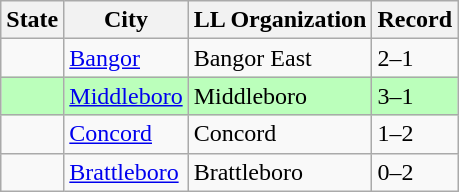<table class="wikitable">
<tr>
<th>State</th>
<th>City</th>
<th>LL Organization</th>
<th>Record</th>
</tr>
<tr>
<td><strong></strong></td>
<td><a href='#'>Bangor</a></td>
<td>Bangor East</td>
<td>2–1</td>
</tr>
<tr bgcolor="bbffbb">
<td><strong></strong></td>
<td><a href='#'>Middleboro</a></td>
<td>Middleboro</td>
<td>3–1</td>
</tr>
<tr>
<td><strong></strong></td>
<td><a href='#'>Concord</a></td>
<td>Concord</td>
<td>1–2</td>
</tr>
<tr>
<td><strong></strong></td>
<td><a href='#'>Brattleboro</a></td>
<td>Brattleboro</td>
<td>0–2</td>
</tr>
</table>
